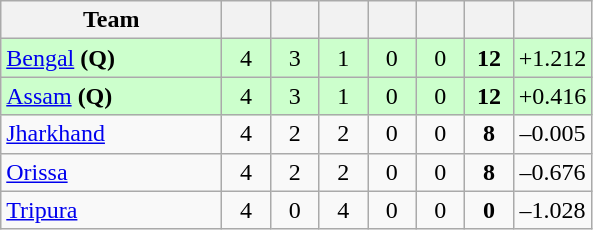<table class="wikitable" style="text-align:center">
<tr>
<th style="width:140px;">Team</th>
<th style="width:25px;"></th>
<th style="width:25px;"></th>
<th style="width:25px;"></th>
<th style="width:25px;"></th>
<th style="width:25px;"></th>
<th style="width:25px;"></th>
<th style="width:40px;"></th>
</tr>
<tr style="background:#cfc;">
<td style="text-align:left"><a href='#'>Bengal</a> <strong>(Q)</strong></td>
<td>4</td>
<td>3</td>
<td>1</td>
<td>0</td>
<td>0</td>
<td><strong>12</strong></td>
<td>+1.212</td>
</tr>
<tr style="background:#cfc;">
<td style="text-align:left"><a href='#'>Assam</a> <strong>(Q)</strong></td>
<td>4</td>
<td>3</td>
<td>1</td>
<td>0</td>
<td>0</td>
<td><strong>12</strong></td>
<td>+0.416</td>
</tr>
<tr>
<td style="text-align:left"><a href='#'>Jharkhand</a></td>
<td>4</td>
<td>2</td>
<td>2</td>
<td>0</td>
<td>0</td>
<td><strong>8</strong></td>
<td>–0.005</td>
</tr>
<tr>
<td style="text-align:left"><a href='#'>Orissa</a></td>
<td>4</td>
<td>2</td>
<td>2</td>
<td>0</td>
<td>0</td>
<td><strong>8</strong></td>
<td>–0.676</td>
</tr>
<tr>
<td style="text-align:left"><a href='#'>Tripura</a></td>
<td>4</td>
<td>0</td>
<td>4</td>
<td>0</td>
<td>0</td>
<td><strong>0</strong></td>
<td>–1.028</td>
</tr>
</table>
